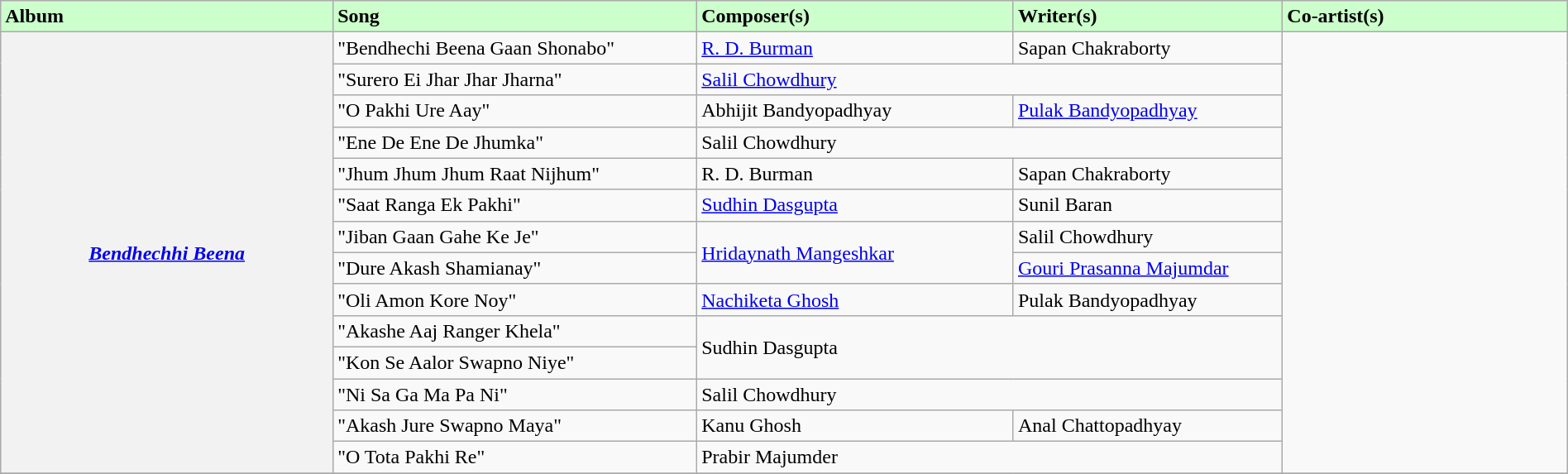<table class="wikitable plainrowheaders" width="100%" textcolor:#000;">
<tr style="background:#cfc; text-align:"center;">
<td scope="col" width=21%><strong>Album</strong></td>
<td scope="col" width=23%><strong>Song</strong></td>
<td scope="col" width=20%><strong>Composer(s)</strong></td>
<td scope="col" width=17%><strong>Writer(s)</strong></td>
<td scope="col" width=18%><strong>Co-artist(s)</strong></td>
</tr>
<tr>
<th scope="row" rowspan="14"><em><a href='#'>Bendhechhi Beena</a></em> <small></small></th>
<td>"Bendhechi Beena Gaan Shonabo"</td>
<td><a href='#'>R. D. Burman</a></td>
<td>Sapan Chakraborty</td>
<td rowspan="14"></td>
</tr>
<tr>
<td>"Surero Ei Jhar Jhar Jharna"</td>
<td colspan="2"><a href='#'>Salil Chowdhury</a></td>
</tr>
<tr>
<td>"O Pakhi Ure Aay"</td>
<td>Abhijit Bandyopadhyay</td>
<td><a href='#'>Pulak Bandyopadhyay</a></td>
</tr>
<tr>
<td>"Ene De Ene De Jhumka"</td>
<td colspan="2">Salil Chowdhury</td>
</tr>
<tr>
<td>"Jhum Jhum Jhum Raat Nijhum"</td>
<td>R. D. Burman</td>
<td>Sapan Chakraborty</td>
</tr>
<tr>
<td>"Saat Ranga Ek Pakhi"</td>
<td><a href='#'>Sudhin Dasgupta</a></td>
<td>Sunil Baran</td>
</tr>
<tr>
<td>"Jiban Gaan Gahe Ke Je"</td>
<td rowspan="2"><a href='#'>Hridaynath Mangeshkar</a></td>
<td>Salil Chowdhury</td>
</tr>
<tr>
<td>"Dure Akash Shamianay"</td>
<td><a href='#'>Gouri Prasanna Majumdar</a></td>
</tr>
<tr>
<td>"Oli Amon Kore Noy"</td>
<td><a href='#'>Nachiketa Ghosh</a></td>
<td>Pulak Bandyopadhyay</td>
</tr>
<tr>
<td>"Akashe Aaj Ranger Khela"</td>
<td rowspan="2" colspan="2">Sudhin Dasgupta</td>
</tr>
<tr>
<td>"Kon Se Aalor Swapno Niye"</td>
</tr>
<tr>
<td>"Ni Sa Ga Ma Pa Ni"</td>
<td colspan="2">Salil Chowdhury</td>
</tr>
<tr>
<td>"Akash Jure Swapno Maya"</td>
<td>Kanu Ghosh</td>
<td>Anal Chattopadhyay</td>
</tr>
<tr>
<td>"O Tota Pakhi Re"</td>
<td colspan="2">Prabir Majumder</td>
</tr>
<tr>
</tr>
</table>
